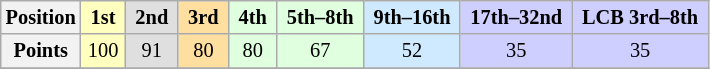<table class="wikitable" style="font-size: 85%; text-align:center">
<tr>
<th>Position</th>
<th style="background-color:#ffffbf"> 1st </th>
<th style="background-color:#dfdfdf"> 2nd </th>
<th style="background-color:#ffdf9f"> 3rd </th>
<th style="background-color:#dfffdf"> 4th </th>
<th style="background-color:#dfffdf"> 5th–8th </th>
<th style="background-color:#cfeaff"> 9th–16th </th>
<th style="background-color:#cfcfff"> 17th–32nd </th>
<th style="background-color:#cfcfff"> LCB 3rd–8th </th>
</tr>
<tr>
<th>Points</th>
<td style="background-color:#ffffbf">100</td>
<td style="background-color:#dfdfdf">91</td>
<td style="background-color:#ffdf9f">80</td>
<td style="background-color:#dfffdf">80</td>
<td style="background-color:#dfffdf">67</td>
<td style="background-color:#cfeaff">52</td>
<td style="background-color:#cfcfff">35</td>
<td style="background-color:#cfcfff">35</td>
</tr>
<tr>
</tr>
</table>
